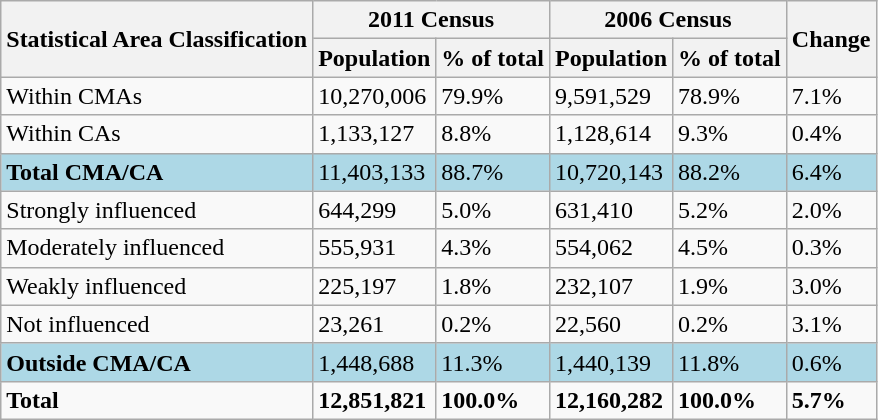<table class="wikitable">
<tr>
<th rowspan = "2">Statistical Area Classification</th>
<th colspan = "2">2011 Census</th>
<th colspan = "2">2006 Census</th>
<th rowspan = "2">Change</th>
</tr>
<tr>
<th>Population</th>
<th>% of total</th>
<th>Population</th>
<th>% of total</th>
</tr>
<tr>
<td>Within CMAs</td>
<td>10,270,006</td>
<td>79.9%</td>
<td>9,591,529</td>
<td>78.9%</td>
<td>7.1%</td>
</tr>
<tr>
<td>Within CAs</td>
<td>1,133,127</td>
<td>8.8%</td>
<td>1,128,614</td>
<td>9.3%</td>
<td>0.4%</td>
</tr>
<tr style="background: lightblue">
<td><strong>Total CMA/CA</strong></td>
<td>11,403,133</td>
<td>88.7%</td>
<td>10,720,143</td>
<td>88.2%</td>
<td>6.4%</td>
</tr>
<tr>
<td>Strongly influenced</td>
<td>644,299</td>
<td>5.0%</td>
<td>631,410</td>
<td>5.2%</td>
<td>2.0%</td>
</tr>
<tr>
<td>Moderately influenced</td>
<td>555,931</td>
<td>4.3%</td>
<td>554,062</td>
<td>4.5%</td>
<td>0.3%</td>
</tr>
<tr>
<td>Weakly influenced</td>
<td>225,197</td>
<td>1.8%</td>
<td>232,107</td>
<td>1.9%</td>
<td>3.0%</td>
</tr>
<tr>
<td>Not influenced</td>
<td>23,261</td>
<td>0.2%</td>
<td>22,560</td>
<td>0.2%</td>
<td>3.1%</td>
</tr>
<tr style="background: lightblue">
<td><strong>Outside CMA/CA</strong></td>
<td>1,448,688</td>
<td>11.3%</td>
<td>1,440,139</td>
<td>11.8%</td>
<td>0.6%</td>
</tr>
<tr>
<td><strong>Total</strong></td>
<td><strong>12,851,821</strong></td>
<td><strong>100.0%</strong></td>
<td><strong>12,160,282</strong></td>
<td><strong>100.0%</strong></td>
<td><strong>5.7%</strong></td>
</tr>
</table>
